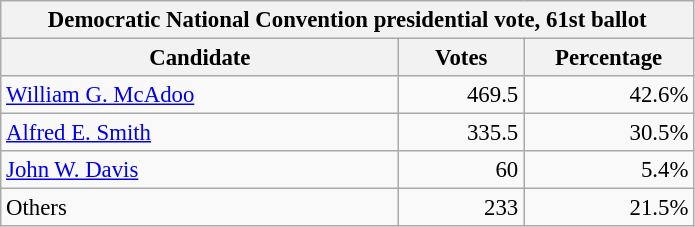<table class="wikitable" style="font-size:95%;">
<tr>
<th colspan="3">Democratic National Convention presidential vote, 61st ballot</th>
</tr>
<tr>
<th style="width: 17em">Candidate</th>
<th style="width: 5em">Votes</th>
<th style="width: 7em">Percentage</th>
</tr>
<tr>
<td><a href='#'>William G. McAdoo</a></td>
<td style="text-align:right;">469.5</td>
<td style="text-align:right;">42.6%</td>
</tr>
<tr>
<td><a href='#'>Alfred E. Smith</a></td>
<td style="text-align:right;">335.5</td>
<td style="text-align:right;">30.5%</td>
</tr>
<tr>
<td><a href='#'>John W. Davis</a></td>
<td style="text-align:right;">60</td>
<td style="text-align:right;">5.4%</td>
</tr>
<tr>
<td>Others</td>
<td style="text-align:right;">233</td>
<td style="text-align:right;">21.5%</td>
</tr>
</table>
